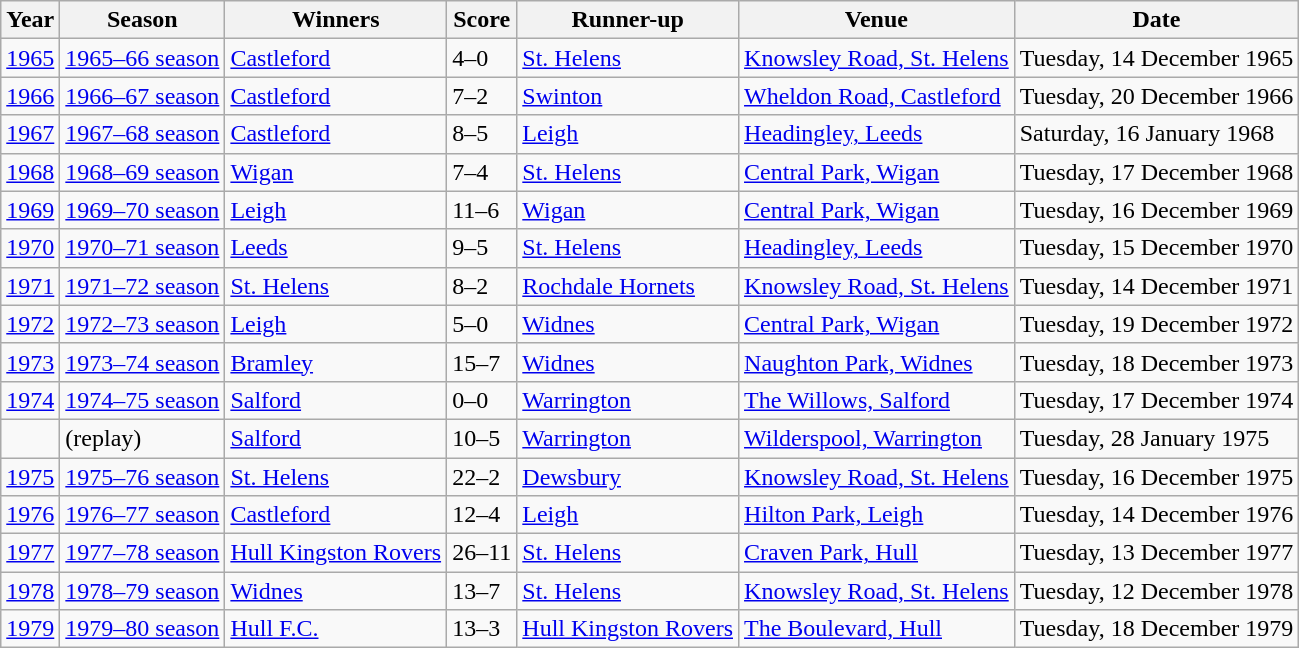<table class="wikitable">
<tr>
<th>Year</th>
<th>Season</th>
<th>Winners</th>
<th>Score</th>
<th>Runner-up</th>
<th>Venue</th>
<th>Date</th>
</tr>
<tr ---->
<td><a href='#'>1965</a></td>
<td><a href='#'>1965–66 season</a></td>
<td> <a href='#'>Castleford</a></td>
<td>4–0</td>
<td> <a href='#'>St. Helens</a></td>
<td><a href='#'>Knowsley Road, St. Helens</a></td>
<td>Tuesday, 14 December 1965</td>
</tr>
<tr ---->
<td><a href='#'>1966</a></td>
<td><a href='#'>1966–67 season</a></td>
<td> <a href='#'>Castleford</a></td>
<td>7–2</td>
<td> <a href='#'>Swinton</a></td>
<td><a href='#'>Wheldon Road, Castleford</a></td>
<td>Tuesday, 20 December 1966</td>
</tr>
<tr ---->
<td><a href='#'>1967</a></td>
<td><a href='#'>1967–68 season</a></td>
<td> <a href='#'>Castleford</a></td>
<td>8–5</td>
<td> <a href='#'>Leigh</a></td>
<td><a href='#'>Headingley, Leeds</a></td>
<td>Saturday, 16 January 1968</td>
</tr>
<tr ---->
<td><a href='#'>1968</a></td>
<td><a href='#'>1968–69 season</a></td>
<td> <a href='#'>Wigan</a></td>
<td>7–4</td>
<td> <a href='#'>St. Helens</a></td>
<td><a href='#'>Central Park, Wigan</a></td>
<td>Tuesday, 17 December 1968</td>
</tr>
<tr ---->
<td><a href='#'>1969</a></td>
<td><a href='#'>1969–70 season</a></td>
<td> <a href='#'>Leigh</a></td>
<td>11–6</td>
<td> <a href='#'>Wigan</a></td>
<td><a href='#'>Central Park, Wigan</a></td>
<td>Tuesday, 16 December 1969</td>
</tr>
<tr ---->
<td><a href='#'>1970</a></td>
<td><a href='#'>1970–71 season</a></td>
<td> <a href='#'>Leeds</a></td>
<td>9–5</td>
<td> <a href='#'>St. Helens</a></td>
<td><a href='#'>Headingley, Leeds</a></td>
<td>Tuesday, 15 December 1970</td>
</tr>
<tr ---->
<td><a href='#'>1971</a></td>
<td><a href='#'>1971–72 season</a></td>
<td> <a href='#'>St. Helens</a></td>
<td>8–2</td>
<td> <a href='#'>Rochdale Hornets</a></td>
<td><a href='#'>Knowsley Road, St. Helens</a></td>
<td>Tuesday, 14 December 1971</td>
</tr>
<tr ---->
<td><a href='#'>1972</a></td>
<td><a href='#'>1972–73 season</a></td>
<td> <a href='#'>Leigh</a></td>
<td>5–0</td>
<td> <a href='#'>Widnes</a></td>
<td><a href='#'>Central Park, Wigan</a></td>
<td>Tuesday, 19 December 1972</td>
</tr>
<tr ---->
<td><a href='#'>1973</a></td>
<td><a href='#'>1973–74 season</a></td>
<td> <a href='#'>Bramley</a></td>
<td>15–7</td>
<td> <a href='#'>Widnes</a></td>
<td><a href='#'>Naughton Park, Widnes</a></td>
<td>Tuesday, 18 December 1973</td>
</tr>
<tr ---->
<td><a href='#'>1974</a></td>
<td><a href='#'>1974–75 season</a></td>
<td> <a href='#'>Salford</a></td>
<td>0–0</td>
<td> <a href='#'>Warrington</a></td>
<td><a href='#'>The Willows, Salford</a></td>
<td>Tuesday, 17 December 1974</td>
</tr>
<tr ---->
<td></td>
<td>(replay)</td>
<td> <a href='#'>Salford</a></td>
<td>10–5</td>
<td> <a href='#'>Warrington</a></td>
<td><a href='#'>Wilderspool, Warrington</a></td>
<td>Tuesday, 28 January 1975</td>
</tr>
<tr ---->
<td><a href='#'>1975</a></td>
<td><a href='#'>1975–76 season</a></td>
<td> <a href='#'>St. Helens</a></td>
<td>22–2</td>
<td> <a href='#'>Dewsbury</a></td>
<td><a href='#'>Knowsley Road, St. Helens</a></td>
<td>Tuesday, 16 December 1975</td>
</tr>
<tr ---->
<td><a href='#'>1976</a></td>
<td><a href='#'>1976–77 season</a></td>
<td> <a href='#'>Castleford</a></td>
<td>12–4</td>
<td> <a href='#'>Leigh</a></td>
<td><a href='#'>Hilton Park, Leigh</a></td>
<td>Tuesday, 14 December 1976</td>
</tr>
<tr ---->
<td><a href='#'>1977</a></td>
<td><a href='#'>1977–78 season</a></td>
<td> <a href='#'>Hull Kingston Rovers</a></td>
<td>26–11</td>
<td> <a href='#'>St. Helens</a></td>
<td><a href='#'>Craven Park, Hull</a></td>
<td>Tuesday, 13 December 1977</td>
</tr>
<tr ---->
<td><a href='#'>1978</a></td>
<td><a href='#'>1978–79 season</a></td>
<td> <a href='#'>Widnes</a></td>
<td>13–7</td>
<td> <a href='#'>St. Helens</a></td>
<td><a href='#'>Knowsley Road, St. Helens</a></td>
<td>Tuesday, 12 December 1978</td>
</tr>
<tr ---->
<td><a href='#'>1979</a></td>
<td><a href='#'>1979–80 season</a></td>
<td> <a href='#'>Hull F.C.</a></td>
<td>13–3</td>
<td> <a href='#'>Hull Kingston Rovers</a></td>
<td><a href='#'>The Boulevard, Hull</a></td>
<td>Tuesday, 18 December 1979</td>
</tr>
</table>
